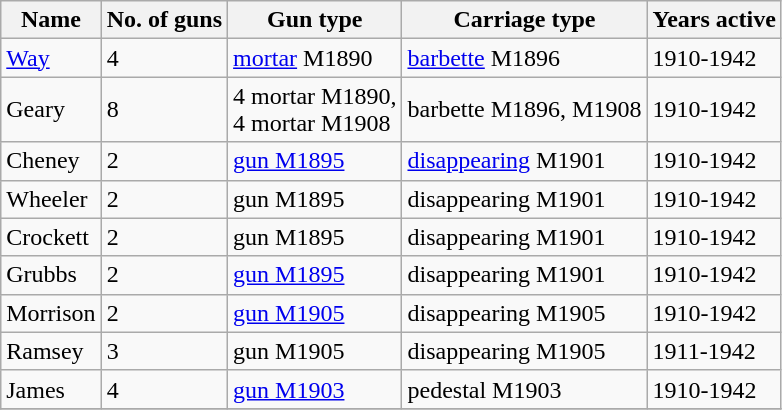<table class="wikitable">
<tr>
<th>Name</th>
<th>No. of guns</th>
<th>Gun type</th>
<th>Carriage type</th>
<th>Years active</th>
</tr>
<tr>
<td><a href='#'>Way</a></td>
<td>4</td>
<td><a href='#'> mortar</a> M1890</td>
<td><a href='#'>barbette</a> M1896</td>
<td>1910-1942</td>
</tr>
<tr>
<td>Geary</td>
<td>8</td>
<td>4  mortar M1890,<br>4  mortar M1908</td>
<td>barbette M1896, M1908</td>
<td>1910-1942</td>
</tr>
<tr>
<td>Cheney</td>
<td>2</td>
<td><a href='#'> gun M1895</a></td>
<td><a href='#'>disappearing</a> M1901</td>
<td>1910-1942</td>
</tr>
<tr>
<td>Wheeler</td>
<td>2</td>
<td> gun M1895</td>
<td>disappearing M1901</td>
<td>1910-1942</td>
</tr>
<tr>
<td>Crockett</td>
<td>2</td>
<td> gun M1895</td>
<td>disappearing M1901</td>
<td>1910-1942</td>
</tr>
<tr>
<td>Grubbs</td>
<td>2</td>
<td><a href='#'> gun M1895</a></td>
<td>disappearing M1901</td>
<td>1910-1942</td>
</tr>
<tr>
<td>Morrison</td>
<td>2</td>
<td><a href='#'> gun M1905</a></td>
<td>disappearing M1905</td>
<td>1910-1942</td>
</tr>
<tr>
<td>Ramsey</td>
<td>3</td>
<td> gun M1905</td>
<td>disappearing M1905</td>
<td>1911-1942</td>
</tr>
<tr>
<td>James</td>
<td>4</td>
<td><a href='#'> gun M1903</a></td>
<td>pedestal M1903</td>
<td>1910-1942</td>
</tr>
<tr>
</tr>
</table>
